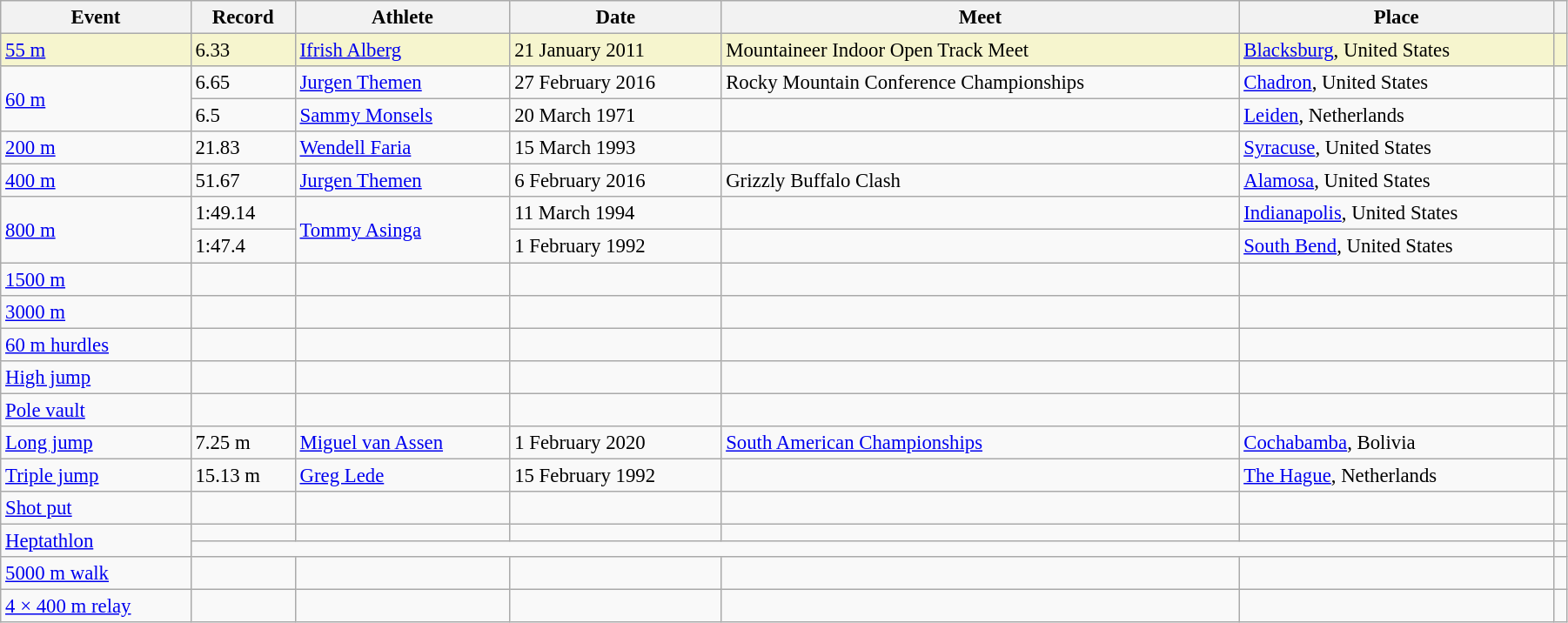<table class="wikitable" style="font-size:95%; width: 95%;">
<tr>
<th>Event</th>
<th>Record</th>
<th>Athlete</th>
<th>Date</th>
<th>Meet</th>
<th>Place</th>
<th></th>
</tr>
<tr style="background:#f6F5CE;">
<td><a href='#'>55 m</a></td>
<td>6.33</td>
<td><a href='#'>Ifrish Alberg</a></td>
<td>21 January 2011</td>
<td>Mountaineer Indoor Open Track Meet</td>
<td><a href='#'>Blacksburg</a>, United States</td>
<td></td>
</tr>
<tr>
<td rowspan=2><a href='#'>60 m</a></td>
<td>6.65</td>
<td><a href='#'>Jurgen Themen</a></td>
<td>27 February 2016</td>
<td>Rocky Mountain Conference Championships</td>
<td><a href='#'>Chadron</a>, United States</td>
<td></td>
</tr>
<tr>
<td>6.5 </td>
<td><a href='#'>Sammy Monsels</a></td>
<td>20 March 1971</td>
<td></td>
<td><a href='#'>Leiden</a>, Netherlands</td>
<td></td>
</tr>
<tr>
<td><a href='#'>200 m</a></td>
<td>21.83</td>
<td><a href='#'>Wendell Faria</a></td>
<td>15 March 1993</td>
<td></td>
<td><a href='#'>Syracuse</a>, United States</td>
<td></td>
</tr>
<tr>
<td><a href='#'>400 m</a></td>
<td>51.67 </td>
<td><a href='#'>Jurgen Themen</a></td>
<td>6 February 2016</td>
<td>Grizzly Buffalo Clash</td>
<td><a href='#'>Alamosa</a>, United States</td>
<td></td>
</tr>
<tr>
<td rowspan=2><a href='#'>800 m</a></td>
<td>1:49.14</td>
<td rowspan=2><a href='#'>Tommy Asinga</a></td>
<td>11 March 1994</td>
<td></td>
<td><a href='#'>Indianapolis</a>, United States</td>
<td></td>
</tr>
<tr>
<td>1:47.4 </td>
<td>1 February 1992</td>
<td></td>
<td><a href='#'>South Bend</a>, United States</td>
<td></td>
</tr>
<tr>
<td><a href='#'>1500 m</a></td>
<td></td>
<td></td>
<td></td>
<td></td>
<td></td>
<td></td>
</tr>
<tr>
<td><a href='#'>3000 m</a></td>
<td></td>
<td></td>
<td></td>
<td></td>
<td></td>
<td></td>
</tr>
<tr>
<td><a href='#'>60 m hurdles</a></td>
<td></td>
<td></td>
<td></td>
<td></td>
<td></td>
<td></td>
</tr>
<tr>
<td><a href='#'>High jump</a></td>
<td></td>
<td></td>
<td></td>
<td></td>
<td></td>
<td></td>
</tr>
<tr>
<td><a href='#'>Pole vault</a></td>
<td></td>
<td></td>
<td></td>
<td></td>
<td></td>
<td></td>
</tr>
<tr>
<td><a href='#'>Long jump</a></td>
<td>7.25 m </td>
<td><a href='#'>Miguel van Assen</a></td>
<td>1 February 2020</td>
<td><a href='#'>South American Championships</a></td>
<td><a href='#'>Cochabamba</a>, Bolivia</td>
<td></td>
</tr>
<tr>
<td><a href='#'>Triple jump</a></td>
<td>15.13 m</td>
<td><a href='#'>Greg Lede</a></td>
<td>15 February 1992</td>
<td></td>
<td><a href='#'>The Hague</a>, Netherlands</td>
<td></td>
</tr>
<tr>
<td><a href='#'>Shot put</a></td>
<td></td>
<td></td>
<td></td>
<td></td>
<td></td>
<td></td>
</tr>
<tr>
<td rowspan=2><a href='#'>Heptathlon</a></td>
<td></td>
<td></td>
<td></td>
<td></td>
<td></td>
<td></td>
</tr>
<tr>
<td colspan=5></td>
<td></td>
</tr>
<tr>
<td><a href='#'>5000 m walk</a></td>
<td></td>
<td></td>
<td></td>
<td></td>
<td></td>
<td></td>
</tr>
<tr>
<td><a href='#'>4 × 400 m relay</a></td>
<td></td>
<td></td>
<td></td>
<td></td>
<td></td>
<td></td>
</tr>
</table>
